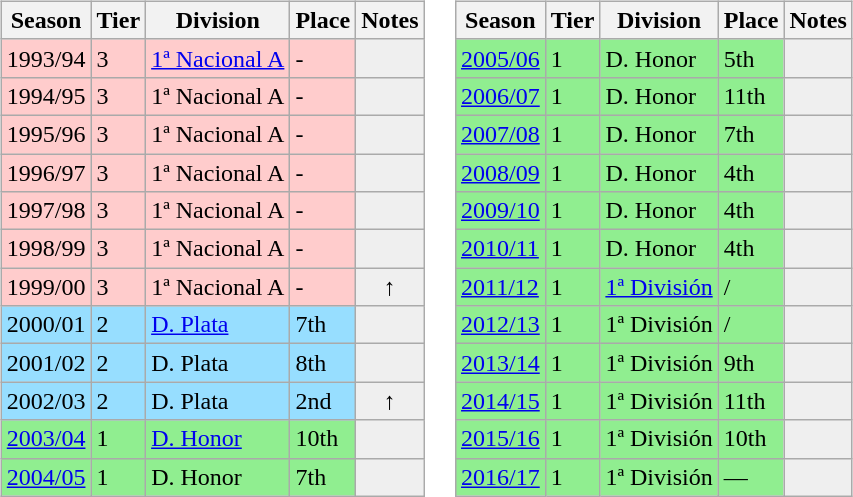<table>
<tr>
<td valign="top" width=0%><br><table class="wikitable">
<tr style="background:#f0f6fa;">
<th><strong>Season</strong></th>
<th><strong>Tier</strong></th>
<th><strong>Division</strong></th>
<th><strong>Place</strong></th>
<th><strong>Notes</strong></th>
</tr>
<tr>
<td style="background:#FFCCCC;">1993/94</td>
<td style="background:#FFCCCC;">3</td>
<td style="background:#FFCCCC;"><a href='#'>1ª Nacional A</a></td>
<td style="background:#FFCCCC;">-</td>
<th style="background:#efefef;"></th>
</tr>
<tr>
<td style="background:#FFCCCC;">1994/95</td>
<td style="background:#FFCCCC;">3</td>
<td style="background:#FFCCCC;">1ª Nacional A</td>
<td style="background:#FFCCCC;">-</td>
<th style="background:#efefef;"></th>
</tr>
<tr>
<td style="background:#FFCCCC;">1995/96</td>
<td style="background:#FFCCCC;">3</td>
<td style="background:#FFCCCC;">1ª Nacional A</td>
<td style="background:#FFCCCC;">-</td>
<th style="background:#efefef;"></th>
</tr>
<tr>
<td style="background:#FFCCCC;">1996/97</td>
<td style="background:#FFCCCC;">3</td>
<td style="background:#FFCCCC;">1ª Nacional A</td>
<td style="background:#FFCCCC;">-</td>
<th style="background:#efefef;"></th>
</tr>
<tr>
<td style="background:#FFCCCC;">1997/98</td>
<td style="background:#FFCCCC;">3</td>
<td style="background:#FFCCCC;">1ª Nacional A</td>
<td style="background:#FFCCCC;">-</td>
<th style="background:#efefef;"></th>
</tr>
<tr>
<td style="background:#FFCCCC;">1998/99</td>
<td style="background:#FFCCCC;">3</td>
<td style="background:#FFCCCC;">1ª Nacional A</td>
<td style="background:#FFCCCC;">-</td>
<th style="background:#efefef;"></th>
</tr>
<tr>
<td style="background:#FFCCCC;">1999/00</td>
<td style="background:#FFCCCC;">3</td>
<td style="background:#FFCCCC;">1ª Nacional A</td>
<td style="background:#FFCCCC;">-</td>
<th style="background:#efefef;">↑</th>
</tr>
<tr>
<td style="background:#97DEFF;">2000/01</td>
<td style="background:#97DEFF;">2</td>
<td style="background:#97DEFF;"><a href='#'>D. Plata</a></td>
<td style="background:#97DEFF;">7th</td>
<th style="background:#efefef;"></th>
</tr>
<tr>
<td style="background:#97DEFF;">2001/02</td>
<td style="background:#97DEFF;">2</td>
<td style="background:#97DEFF;">D. Plata</td>
<td style="background:#97DEFF;">8th</td>
<th style="background:#efefef;"></th>
</tr>
<tr>
<td style="background:#97DEFF;">2002/03</td>
<td style="background:#97DEFF;">2</td>
<td style="background:#97DEFF;">D. Plata</td>
<td style="background:#97DEFF;">2nd</td>
<th style="background:#efefef;">↑</th>
</tr>
<tr>
<td style="background:#90EE90;"><a href='#'>2003/04</a></td>
<td style="background:#90EE90;">1</td>
<td style="background:#90EE90;"><a href='#'>D. Honor</a></td>
<td style="background:#90EE90;">10th</td>
<th style="background:#efefef;"></th>
</tr>
<tr>
<td style="background:#90EE90;"><a href='#'>2004/05</a></td>
<td style="background:#90EE90;">1</td>
<td style="background:#90EE90;">D. Honor</td>
<td style="background:#90EE90;">7th</td>
<th style="background:#efefef;"></th>
</tr>
</table>
</td>
<td valign="top" width=0%><br><table class="wikitable">
<tr style="background:#f0f6fa;">
<th><strong>Season</strong></th>
<th><strong>Tier</strong></th>
<th><strong>Division</strong></th>
<th><strong>Place</strong></th>
<th><strong>Notes</strong></th>
</tr>
<tr>
<td style="background:#90EE90;"><a href='#'>2005/06</a></td>
<td style="background:#90EE90;">1</td>
<td style="background:#90EE90;">D. Honor</td>
<td style="background:#90EE90;">5th</td>
<th style="background:#efefef;"></th>
</tr>
<tr>
<td style="background:#90EE90;"><a href='#'>2006/07</a></td>
<td style="background:#90EE90;">1</td>
<td style="background:#90EE90;">D. Honor</td>
<td style="background:#90EE90;">11th</td>
<th style="background:#efefef;"></th>
</tr>
<tr>
<td style="background:#90EE90;"><a href='#'>2007/08</a></td>
<td style="background:#90EE90;">1</td>
<td style="background:#90EE90;">D. Honor</td>
<td style="background:#90EE90;">7th</td>
<th style="background:#efefef;"></th>
</tr>
<tr>
<td style="background:#90EE90;"><a href='#'>2008/09</a></td>
<td style="background:#90EE90;">1</td>
<td style="background:#90EE90;">D. Honor</td>
<td style="background:#90EE90;">4th</td>
<th style="background:#efefef;"></th>
</tr>
<tr>
<td style="background:#90EE90;"><a href='#'>2009/10</a></td>
<td style="background:#90EE90;">1</td>
<td style="background:#90EE90;">D. Honor</td>
<td style="background:#90EE90;">4th</td>
<th style="background:#efefef;"></th>
</tr>
<tr>
<td style="background:#90EE90;"><a href='#'>2010/11</a></td>
<td style="background:#90EE90;">1</td>
<td style="background:#90EE90;">D. Honor</td>
<td style="background:#90EE90;">4th</td>
<th style="background:#efefef;"></th>
</tr>
<tr>
<td style="background:#90EE90;"><a href='#'>2011/12</a></td>
<td style="background:#90EE90;">1</td>
<td style="background:#90EE90;"><a href='#'>1ª División</a></td>
<td style="background:#90EE90;"> / </td>
<th style="background:#efefef;"></th>
</tr>
<tr>
<td style="background:#90EE90;"><a href='#'>2012/13</a></td>
<td style="background:#90EE90;">1</td>
<td style="background:#90EE90;">1ª División</td>
<td style="background:#90EE90;"> / </td>
<th style="background:#efefef;"></th>
</tr>
<tr>
<td style="background:#90EE90;"><a href='#'>2013/14</a></td>
<td style="background:#90EE90;">1</td>
<td style="background:#90EE90;">1ª División</td>
<td style="background:#90EE90;">9th</td>
<th style="background:#efefef;"></th>
</tr>
<tr>
<td style="background:#90EE90;"><a href='#'>2014/15</a></td>
<td style="background:#90EE90;">1</td>
<td style="background:#90EE90;">1ª División</td>
<td style="background:#90EE90;">11th</td>
<th style="background:#efefef;"></th>
</tr>
<tr>
<td style="background:#90EE90;"><a href='#'>2015/16</a></td>
<td style="background:#90EE90;">1</td>
<td style="background:#90EE90;">1ª División</td>
<td style="background:#90EE90;">10th</td>
<th style="background:#efefef;"></th>
</tr>
<tr>
<td style="background:#90EE90;"><a href='#'>2016/17</a></td>
<td style="background:#90EE90;">1</td>
<td style="background:#90EE90;">1ª División</td>
<td style="background:#90EE90;">—</td>
<th style="background:#efefef;"></th>
</tr>
</table>
</td>
</tr>
</table>
